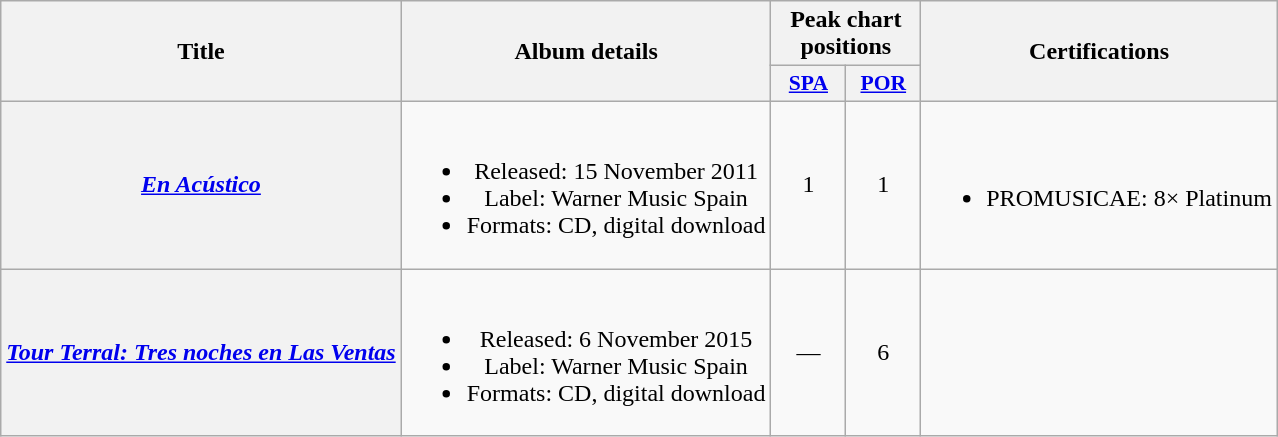<table class="wikitable plainrowheaders" style="text-align:center;">
<tr>
<th scope="col" rowspan="2">Title</th>
<th scope="col" rowspan="2">Album details</th>
<th scope="col" colspan="2">Peak chart positions</th>
<th scope="col" rowspan="2">Certifications</th>
</tr>
<tr>
<th scope="col" style="width:3em;font-size:90%;"><a href='#'>SPA</a><br></th>
<th scope="col" style="width:3em;font-size:90%;"><a href='#'>POR</a><br></th>
</tr>
<tr>
<th scope="row"><em><a href='#'>En Acústico</a></em></th>
<td><br><ul><li>Released: 15 November 2011</li><li>Label: Warner Music Spain</li><li>Formats: CD, digital download</li></ul></td>
<td>1</td>
<td>1</td>
<td><br><ul><li>PROMUSICAE: 8× Platinum</li></ul></td>
</tr>
<tr>
<th scope="row"><em><a href='#'>Tour Terral: Tres noches en Las Ventas</a></em></th>
<td><br><ul><li>Released: 6 November 2015</li><li>Label: Warner Music Spain</li><li>Formats: CD, digital download</li></ul></td>
<td>—</td>
<td>6</td>
<td></td>
</tr>
</table>
